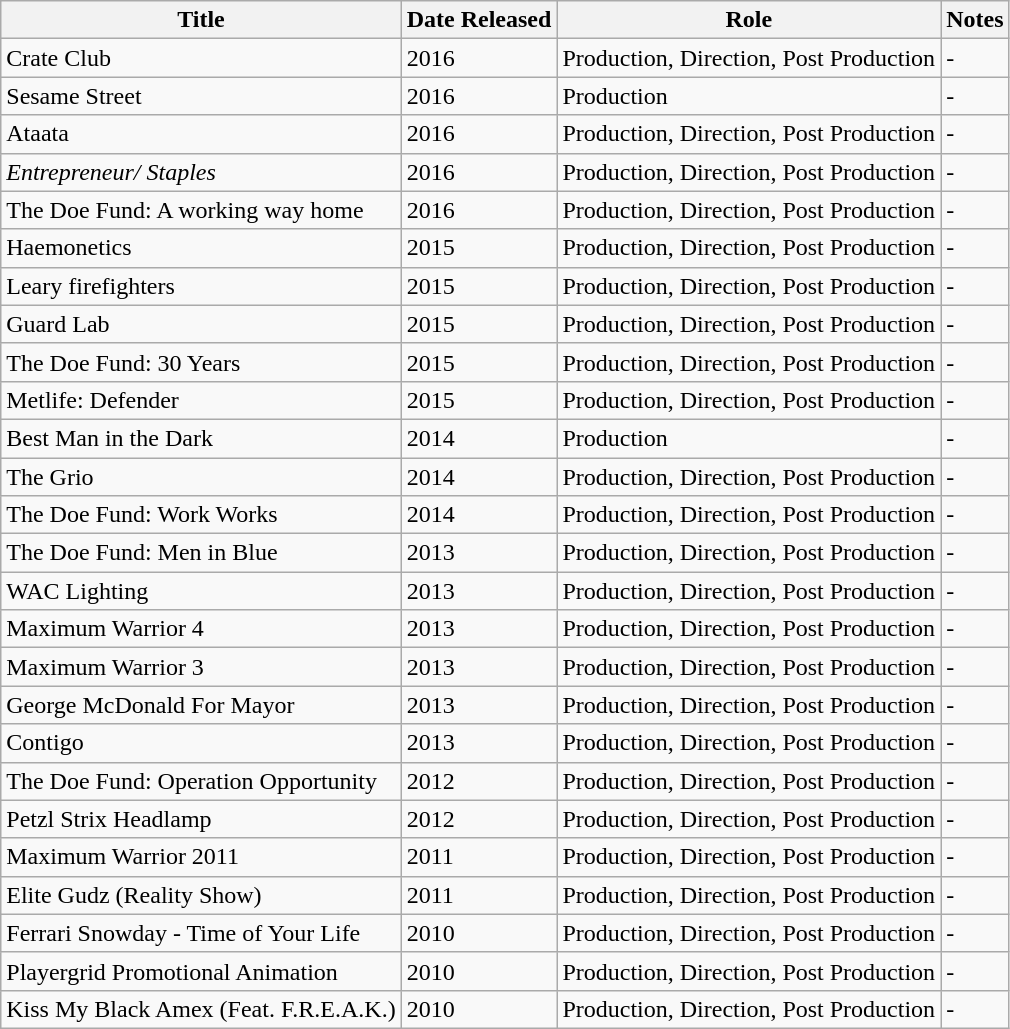<table class="wikitable">
<tr>
<th>Title</th>
<th>Date Released</th>
<th>Role</th>
<th>Notes</th>
</tr>
<tr>
<td>Crate Club</td>
<td>2016</td>
<td>Production, Direction, Post Production</td>
<td>-</td>
</tr>
<tr>
<td>Sesame Street</td>
<td>2016</td>
<td>Production</td>
<td>-</td>
</tr>
<tr>
<td>Ataata</td>
<td>2016</td>
<td>Production, Direction, Post Production</td>
<td>-</td>
</tr>
<tr>
<td><em>Entrepreneur/ Staples </em></td>
<td>2016</td>
<td>Production, Direction, Post Production</td>
<td>-</td>
</tr>
<tr>
<td>The Doe Fund: A working way home</td>
<td>2016</td>
<td>Production, Direction, Post Production</td>
<td>-</td>
</tr>
<tr>
<td>Haemonetics</td>
<td>2015</td>
<td>Production, Direction, Post Production</td>
<td>-</td>
</tr>
<tr>
<td>Leary firefighters</td>
<td>2015</td>
<td>Production, Direction, Post Production</td>
<td>-</td>
</tr>
<tr>
<td>Guard Lab</td>
<td>2015</td>
<td>Production, Direction, Post Production</td>
<td>-</td>
</tr>
<tr>
<td>The Doe Fund: 30 Years</td>
<td>2015</td>
<td>Production, Direction, Post Production</td>
<td>-</td>
</tr>
<tr>
<td>Metlife: Defender</td>
<td>2015</td>
<td>Production, Direction, Post Production</td>
<td>-</td>
</tr>
<tr>
<td>Best Man in the Dark</td>
<td>2014</td>
<td>Production</td>
<td>-</td>
</tr>
<tr>
<td>The Grio</td>
<td>2014</td>
<td>Production, Direction, Post Production</td>
<td>-</td>
</tr>
<tr>
<td>The Doe Fund: Work Works</td>
<td>2014</td>
<td>Production, Direction, Post Production</td>
<td>-</td>
</tr>
<tr>
<td>The Doe Fund: Men in Blue</td>
<td>2013</td>
<td>Production, Direction, Post Production</td>
<td>-</td>
</tr>
<tr>
<td>WAC Lighting</td>
<td>2013</td>
<td>Production, Direction, Post Production</td>
<td>-</td>
</tr>
<tr>
<td>Maximum Warrior 4</td>
<td>2013</td>
<td>Production, Direction, Post Production</td>
<td>-</td>
</tr>
<tr>
<td>Maximum Warrior 3</td>
<td>2013</td>
<td>Production, Direction, Post Production</td>
<td>-</td>
</tr>
<tr>
<td>George McDonald For Mayor</td>
<td>2013</td>
<td>Production, Direction, Post Production</td>
<td>-</td>
</tr>
<tr>
<td>Contigo</td>
<td>2013</td>
<td>Production, Direction, Post Production</td>
<td>-</td>
</tr>
<tr>
<td>The Doe Fund: Operation Opportunity</td>
<td>2012</td>
<td>Production, Direction, Post Production</td>
<td>-</td>
</tr>
<tr>
<td>Petzl Strix Headlamp</td>
<td>2012</td>
<td>Production, Direction, Post Production</td>
<td>-</td>
</tr>
<tr>
<td>Maximum Warrior 2011</td>
<td>2011</td>
<td>Production, Direction, Post Production</td>
<td>-</td>
</tr>
<tr>
<td>Elite Gudz (Reality Show)</td>
<td>2011</td>
<td>Production, Direction, Post Production</td>
<td>-</td>
</tr>
<tr>
<td>Ferrari Snowday - Time of Your Life</td>
<td>2010</td>
<td>Production, Direction, Post Production</td>
<td>-</td>
</tr>
<tr>
<td>Playergrid Promotional Animation</td>
<td>2010</td>
<td>Production, Direction, Post Production</td>
<td>-</td>
</tr>
<tr>
<td>Kiss My Black Amex (Feat. F.R.E.A.K.)</td>
<td>2010</td>
<td>Production, Direction, Post Production</td>
<td>-</td>
</tr>
</table>
